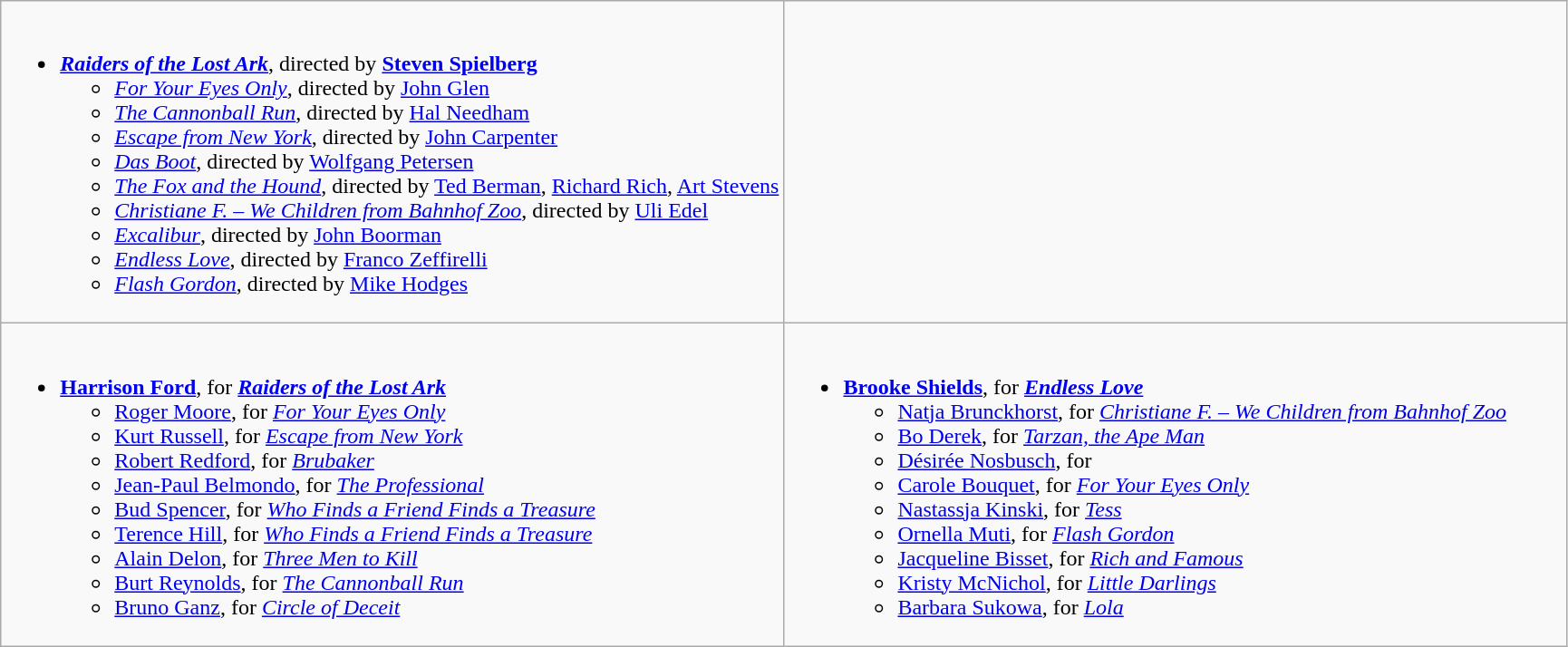<table class=wikitable>
<tr>
<td valign="top" width="50%"><br><ul><li><strong><em><a href='#'>Raiders of the Lost Ark</a></em></strong>, directed by <strong><a href='#'>Steven Spielberg</a></strong><ul><li><em><a href='#'>For Your Eyes Only</a></em>, directed by <a href='#'>John Glen</a></li><li><em><a href='#'>The Cannonball Run</a></em>, directed by <a href='#'>Hal Needham</a></li><li><em><a href='#'>Escape from New York</a></em>, directed by <a href='#'>John Carpenter</a></li><li><em><a href='#'>Das Boot</a></em>, directed by <a href='#'>Wolfgang Petersen</a></li><li><em><a href='#'>The Fox and the Hound</a></em>, directed by <a href='#'>Ted Berman</a>, <a href='#'>Richard Rich</a>, <a href='#'>Art Stevens</a></li><li><em><a href='#'>Christiane F. – We Children from Bahnhof Zoo</a></em>, directed by <a href='#'>Uli Edel</a></li><li><em><a href='#'>Excalibur</a></em>, directed by <a href='#'>John Boorman</a></li><li><em><a href='#'>Endless Love</a></em>, directed by <a href='#'>Franco Zeffirelli</a></li><li><em><a href='#'>Flash Gordon</a></em>, directed by <a href='#'>Mike Hodges</a></li></ul></li></ul></td>
<td valign="top" width="50%"></td>
</tr>
<tr>
<td valign="top" width="50%"><br><ul><li><strong><a href='#'>Harrison Ford</a></strong>, for <strong><em><a href='#'>Raiders of the Lost Ark</a></em></strong><ul><li><a href='#'>Roger Moore</a>, for <em><a href='#'>For Your Eyes Only</a></em></li><li><a href='#'>Kurt Russell</a>, for <em><a href='#'>Escape from New York</a></em></li><li><a href='#'>Robert Redford</a>, for <em><a href='#'>Brubaker</a></em></li><li><a href='#'>Jean-Paul Belmondo</a>, for <em><a href='#'>The Professional</a></em></li><li><a href='#'>Bud Spencer</a>, for <em><a href='#'>Who Finds a Friend Finds a Treasure</a></em></li><li><a href='#'>Terence Hill</a>, for <em><a href='#'>Who Finds a Friend Finds a Treasure</a></em></li><li><a href='#'>Alain Delon</a>, for <em><a href='#'>Three Men to Kill</a></em></li><li><a href='#'>Burt Reynolds</a>, for <em><a href='#'>The Cannonball Run</a></em></li><li><a href='#'>Bruno Ganz</a>, for <em><a href='#'>Circle of Deceit</a></em></li></ul></li></ul></td>
<td valign="top" width="50%"><br><ul><li><strong><a href='#'>Brooke Shields</a></strong>, for <strong><em><a href='#'>Endless Love</a></em></strong><ul><li><a href='#'>Natja Brunckhorst</a>, for <em><a href='#'>Christiane F. – We Children from Bahnhof Zoo</a></em></li><li><a href='#'>Bo Derek</a>, for <em><a href='#'>Tarzan, the Ape Man</a></em></li><li><a href='#'>Désirée Nosbusch</a>, for <em></em></li><li><a href='#'>Carole Bouquet</a>, for <em><a href='#'>For Your Eyes Only</a></em></li><li><a href='#'>Nastassja Kinski</a>, for <em><a href='#'>Tess</a></em></li><li><a href='#'>Ornella Muti</a>, for <em><a href='#'>Flash Gordon</a></em></li><li><a href='#'>Jacqueline Bisset</a>, for <em><a href='#'>Rich and Famous</a></em></li><li><a href='#'>Kristy McNichol</a>, for <em><a href='#'>Little Darlings</a></em></li><li><a href='#'>Barbara Sukowa</a>, for <em><a href='#'>Lola</a></em></li></ul></li></ul></td>
</tr>
</table>
